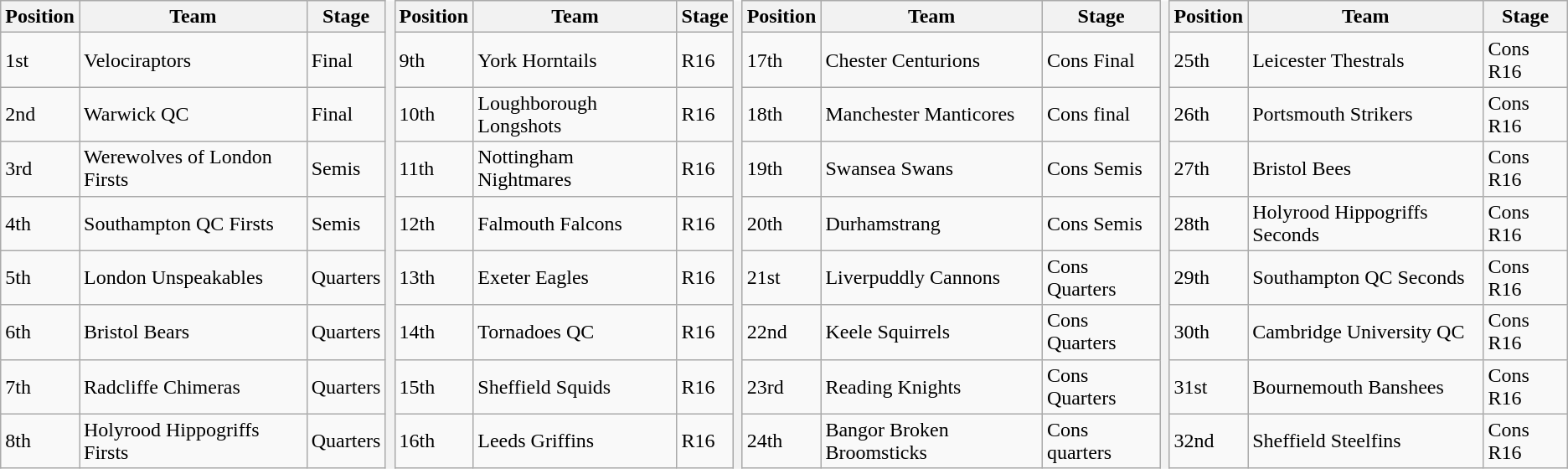<table class="wikitable" style="border: none;">
<tr>
<th>Position</th>
<th>Team</th>
<th>Stage</th>
<th rowspan="10" style="border: none;"></th>
<th>Position</th>
<th>Team</th>
<th>Stage</th>
<th rowspan="10" style="border: none;"></th>
<th>Position</th>
<th>Team</th>
<th>Stage</th>
<th rowspan="10" style="border: none;"></th>
<th>Position</th>
<th>Team</th>
<th>Stage</th>
</tr>
<tr>
<td>1st</td>
<td>Velociraptors</td>
<td>Final</td>
<td>9th</td>
<td>York Horntails</td>
<td>R16</td>
<td>17th</td>
<td>Chester Centurions</td>
<td>Cons Final</td>
<td>25th</td>
<td>Leicester Thestrals</td>
<td>Cons R16</td>
</tr>
<tr>
<td>2nd</td>
<td>Warwick QC</td>
<td>Final</td>
<td>10th</td>
<td>Loughborough Longshots</td>
<td>R16</td>
<td>18th</td>
<td>Manchester Manticores</td>
<td>Cons final</td>
<td>26th</td>
<td>Portsmouth Strikers</td>
<td>Cons R16</td>
</tr>
<tr>
<td>3rd</td>
<td>Werewolves of London Firsts</td>
<td>Semis</td>
<td>11th</td>
<td>Nottingham Nightmares</td>
<td>R16</td>
<td>19th</td>
<td>Swansea Swans</td>
<td>Cons Semis</td>
<td>27th</td>
<td>Bristol Bees</td>
<td>Cons R16</td>
</tr>
<tr>
<td>4th</td>
<td>Southampton QC Firsts</td>
<td>Semis</td>
<td>12th</td>
<td>Falmouth Falcons</td>
<td>R16</td>
<td>20th</td>
<td>Durhamstrang</td>
<td>Cons Semis</td>
<td>28th</td>
<td>Holyrood Hippogriffs Seconds</td>
<td>Cons R16</td>
</tr>
<tr>
<td>5th</td>
<td>London Unspeakables</td>
<td>Quarters</td>
<td>13th</td>
<td>Exeter Eagles</td>
<td>R16</td>
<td>21st</td>
<td>Liverpuddly Cannons</td>
<td>Cons Quarters</td>
<td>29th</td>
<td>Southampton QC Seconds</td>
<td>Cons R16</td>
</tr>
<tr>
<td>6th</td>
<td>Bristol Bears</td>
<td>Quarters</td>
<td>14th</td>
<td>Tornadoes QC</td>
<td>R16</td>
<td>22nd</td>
<td>Keele Squirrels</td>
<td>Cons Quarters</td>
<td>30th</td>
<td>Cambridge University QC</td>
<td>Cons R16</td>
</tr>
<tr>
<td>7th</td>
<td>Radcliffe Chimeras</td>
<td>Quarters</td>
<td>15th</td>
<td>Sheffield Squids</td>
<td>R16</td>
<td>23rd</td>
<td>Reading Knights</td>
<td>Cons Quarters</td>
<td>31st</td>
<td>Bournemouth Banshees</td>
<td>Cons R16</td>
</tr>
<tr>
<td>8th</td>
<td>Holyrood Hippogriffs Firsts</td>
<td>Quarters</td>
<td>16th</td>
<td>Leeds Griffins</td>
<td>R16</td>
<td>24th</td>
<td>Bangor Broken Broomsticks</td>
<td>Cons quarters</td>
<td>32nd</td>
<td>Sheffield Steelfins</td>
<td>Cons R16</td>
</tr>
</table>
